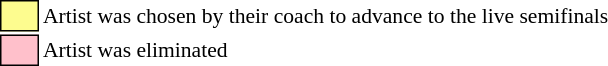<table class="toccolours" style="font-size: 90%; white-space: nowrap;">
<tr>
<td style="background:#fdfc8f; border: 1px solid black;">      </td>
<td style="padding-right: 8px">Artist was chosen by their coach to advance to the live semifinals</td>
</tr>
<tr>
<td style="background:pink; border: 1px solid black">      </td>
<td>Artist was eliminated</td>
</tr>
<tr>
</tr>
</table>
